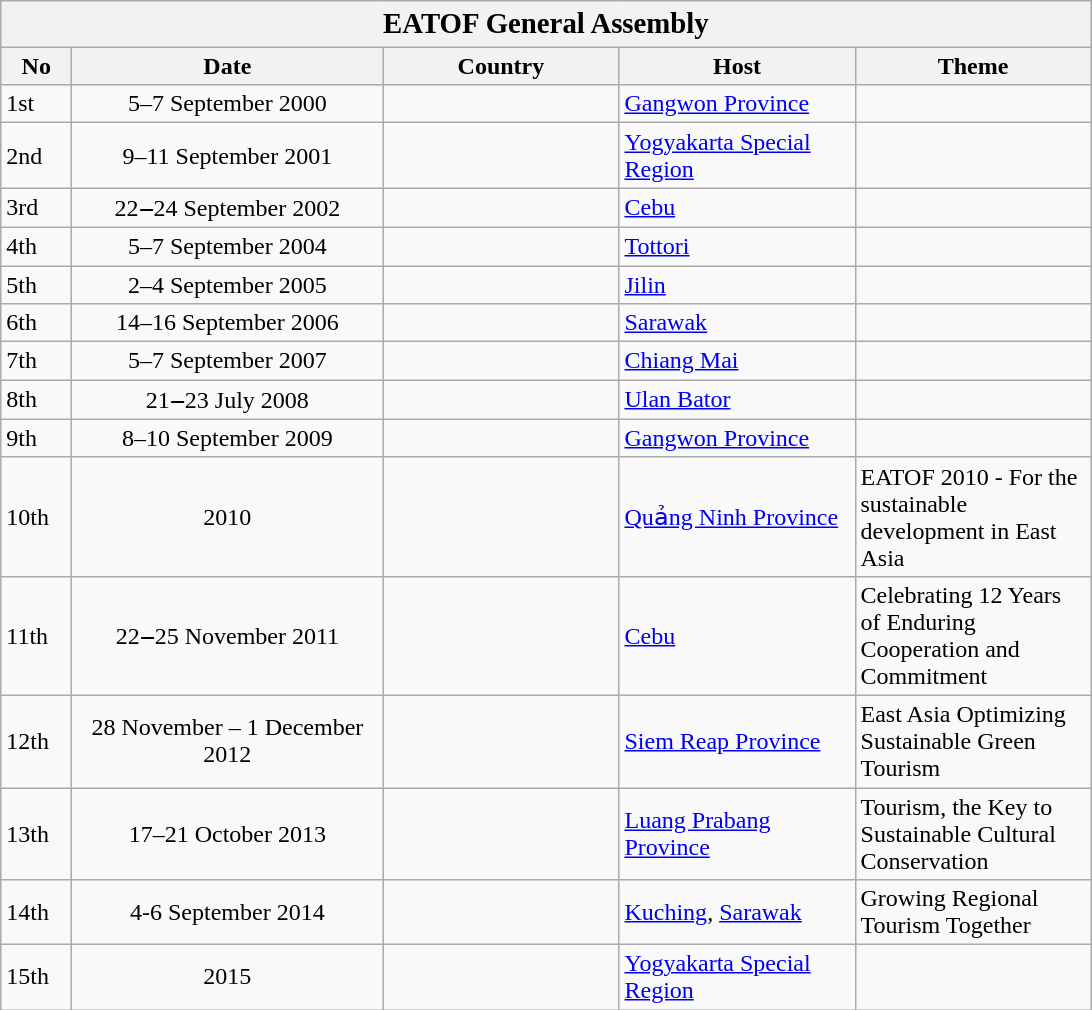<table class="wikitable">
<tr>
<th colspan="5" style="font-size:120%;">EATOF General Assembly</th>
</tr>
<tr>
<th style="width:40px;">No</th>
<th style="width:200px;">Date</th>
<th style="width:150px;">Country</th>
<th style="width:150px;">Host</th>
<th style="width:150px;">Theme</th>
</tr>
<tr>
<td>1st</td>
<td style="text-align:center;">5–7 September 2000</td>
<td></td>
<td><a href='#'>Gangwon Province</a></td>
<td></td>
</tr>
<tr>
<td>2nd</td>
<td style="text-align:center;">9–11 September 2001</td>
<td></td>
<td><a href='#'>Yogyakarta Special Region</a></td>
<td></td>
</tr>
<tr>
<td>3rd</td>
<td style="text-align:center;">22‒24 September 2002</td>
<td></td>
<td><a href='#'>Cebu</a></td>
<td></td>
</tr>
<tr>
<td>4th</td>
<td style="text-align:center;">5–7 September 2004</td>
<td></td>
<td><a href='#'>Tottori</a></td>
<td></td>
</tr>
<tr>
<td>5th</td>
<td style="text-align:center;">2–4 September 2005</td>
<td></td>
<td><a href='#'>Jilin</a></td>
<td></td>
</tr>
<tr>
<td>6th</td>
<td style="text-align:center;">14–16 September 2006</td>
<td></td>
<td><a href='#'>Sarawak</a></td>
<td></td>
</tr>
<tr>
<td>7th</td>
<td style="text-align:center;">5–7 September 2007</td>
<td></td>
<td><a href='#'>Chiang Mai</a></td>
<td></td>
</tr>
<tr>
<td>8th</td>
<td style="text-align:center;">21‒23 July 2008</td>
<td></td>
<td><a href='#'>Ulan Bator</a></td>
<td></td>
</tr>
<tr>
<td>9th</td>
<td style="text-align:center;">8–10 September 2009</td>
<td></td>
<td><a href='#'>Gangwon Province</a></td>
<td></td>
</tr>
<tr>
<td>10th</td>
<td style="text-align:center;">2010</td>
<td></td>
<td><a href='#'>Quảng Ninh Province</a></td>
<td>EATOF 2010 - For the sustainable development in East Asia</td>
</tr>
<tr>
<td>11th</td>
<td style="text-align:center;">22‒25 November 2011</td>
<td></td>
<td><a href='#'>Cebu</a></td>
<td>Celebrating 12 Years of Enduring Cooperation and Commitment</td>
</tr>
<tr>
<td>12th</td>
<td style="text-align:center;">28 November – 1 December 2012</td>
<td></td>
<td><a href='#'>Siem Reap Province</a></td>
<td>East Asia Optimizing Sustainable Green Tourism</td>
</tr>
<tr>
<td>13th</td>
<td style="text-align:center;">17–21 October 2013</td>
<td></td>
<td><a href='#'>Luang Prabang Province</a></td>
<td>Tourism, the Key to Sustainable Cultural Conservation</td>
</tr>
<tr>
<td>14th</td>
<td style="text-align:center;">4-6 September 2014</td>
<td></td>
<td><a href='#'>Kuching</a>, <a href='#'>Sarawak</a></td>
<td>Growing Regional Tourism Together</td>
</tr>
<tr>
<td>15th</td>
<td style="text-align:center;">2015</td>
<td></td>
<td><a href='#'>Yogyakarta Special Region</a></td>
<td></td>
</tr>
</table>
